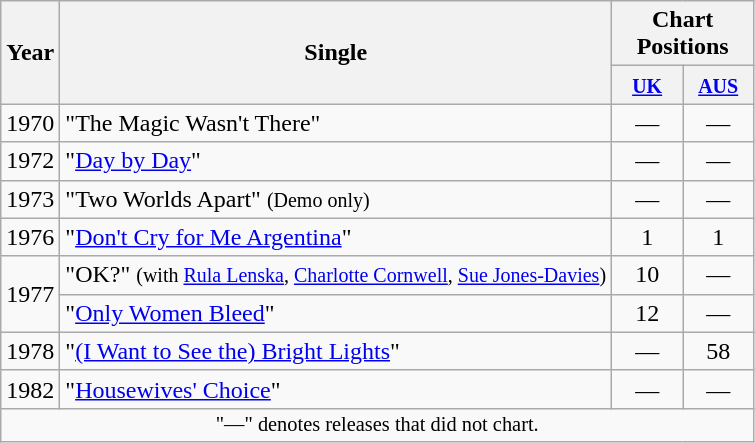<table class="wikitable">
<tr>
<th rowspan="2">Year</th>
<th rowspan="2">Single</th>
<th colspan="2">Chart Positions</th>
</tr>
<tr>
<th width="40"><small><a href='#'>UK</a></small><br></th>
<th width="40"><small><a href='#'>AUS</a></small><br></th>
</tr>
<tr>
<td rowspan="1">1970</td>
<td>"The Magic Wasn't There"</td>
<td align="center">—</td>
<td align="center">—</td>
</tr>
<tr>
<td rowspan="1">1972</td>
<td>"<a href='#'>Day by Day</a>"</td>
<td align="center">—</td>
<td align="center">—</td>
</tr>
<tr>
<td rowspan="1">1973</td>
<td>"Two Worlds Apart" <small>(Demo only)</small></td>
<td align="center">—</td>
<td align="center">—</td>
</tr>
<tr>
<td rowspan="1">1976</td>
<td>"<a href='#'>Don't Cry for Me Argentina</a>"</td>
<td align="center">1</td>
<td align="center">1</td>
</tr>
<tr>
<td rowspan="2">1977</td>
<td>"OK?" <small>(with <a href='#'>Rula Lenska</a>, <a href='#'>Charlotte Cornwell</a>, <a href='#'>Sue Jones-Davies</a>)</small></td>
<td align="center">10</td>
<td align="center">—</td>
</tr>
<tr>
<td>"<a href='#'>Only Women Bleed</a>"</td>
<td align="center">12</td>
<td align="center">—</td>
</tr>
<tr>
<td rowspan="1">1978</td>
<td>"<a href='#'>(I Want to See the) Bright Lights</a>"</td>
<td align="center">—</td>
<td align="center">58</td>
</tr>
<tr>
<td rowspan="1">1982</td>
<td>"<a href='#'>Housewives' Choice</a>"</td>
<td align="center">—</td>
<td align="center">—</td>
</tr>
<tr>
<td colspan="6" style="text-align:center; font-size:85%;">"—" denotes releases that did not chart.</td>
</tr>
</table>
